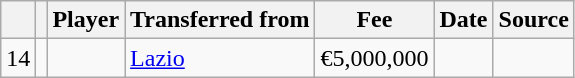<table class="wikitable plainrowheaders sortable">
<tr>
<th></th>
<th></th>
<th scope=col>Player</th>
<th>Transferred from</th>
<th !scope=col; style="width: 65px;">Fee</th>
<th scope=col>Date</th>
<th scope=col>Source</th>
</tr>
<tr>
<td align=center>14</td>
<td align=center></td>
<td></td>
<td> <a href='#'>Lazio</a></td>
<td>€5,000,000</td>
<td></td>
<td></td>
</tr>
</table>
